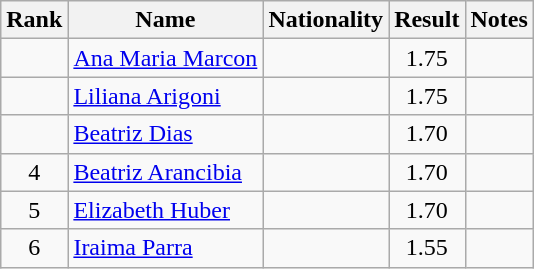<table class="wikitable sortable" style="text-align:center">
<tr>
<th>Rank</th>
<th>Name</th>
<th>Nationality</th>
<th>Result</th>
<th>Notes</th>
</tr>
<tr>
<td></td>
<td align=left><a href='#'>Ana Maria Marcon</a></td>
<td align=left></td>
<td>1.75</td>
<td></td>
</tr>
<tr>
<td></td>
<td align=left><a href='#'>Liliana Arigoni</a></td>
<td align=left></td>
<td>1.75</td>
<td></td>
</tr>
<tr>
<td></td>
<td align=left><a href='#'>Beatriz Dias</a></td>
<td align=left></td>
<td>1.70</td>
<td></td>
</tr>
<tr>
<td>4</td>
<td align=left><a href='#'>Beatriz Arancibia</a></td>
<td align=left></td>
<td>1.70</td>
<td></td>
</tr>
<tr>
<td>5</td>
<td align=left><a href='#'>Elizabeth Huber</a></td>
<td align=left></td>
<td>1.70</td>
<td></td>
</tr>
<tr>
<td>6</td>
<td align=left><a href='#'>Iraima Parra</a></td>
<td align=left></td>
<td>1.55</td>
<td></td>
</tr>
</table>
